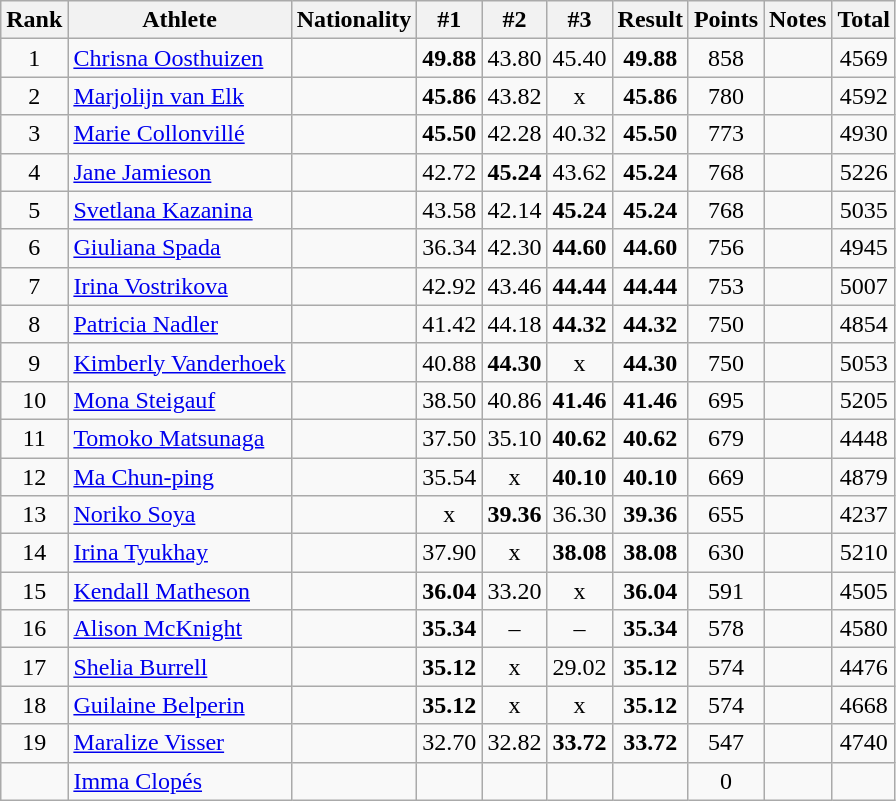<table class="wikitable sortable" style="text-align:center">
<tr>
<th>Rank</th>
<th>Athlete</th>
<th>Nationality</th>
<th>#1</th>
<th>#2</th>
<th>#3</th>
<th>Result</th>
<th>Points</th>
<th>Notes</th>
<th>Total</th>
</tr>
<tr>
<td>1</td>
<td align=left><a href='#'>Chrisna Oosthuizen</a></td>
<td align=left></td>
<td><strong>49.88</strong></td>
<td>43.80</td>
<td>45.40</td>
<td><strong>49.88</strong></td>
<td>858</td>
<td></td>
<td>4569</td>
</tr>
<tr>
<td>2</td>
<td align=left><a href='#'>Marjolijn van Elk</a></td>
<td align=left></td>
<td><strong>45.86</strong></td>
<td>43.82</td>
<td>x</td>
<td><strong>45.86</strong></td>
<td>780</td>
<td></td>
<td>4592</td>
</tr>
<tr>
<td>3</td>
<td align=left><a href='#'>Marie Collonvillé</a></td>
<td align=left></td>
<td><strong>45.50</strong></td>
<td>42.28</td>
<td>40.32</td>
<td><strong>45.50</strong></td>
<td>773</td>
<td></td>
<td>4930</td>
</tr>
<tr>
<td>4</td>
<td align=left><a href='#'>Jane Jamieson</a></td>
<td align=left></td>
<td>42.72</td>
<td><strong>45.24</strong></td>
<td>43.62</td>
<td><strong>45.24</strong></td>
<td>768</td>
<td></td>
<td>5226</td>
</tr>
<tr>
<td>5</td>
<td align=left><a href='#'>Svetlana Kazanina</a></td>
<td align=left></td>
<td>43.58</td>
<td>42.14</td>
<td><strong>45.24</strong></td>
<td><strong>45.24</strong></td>
<td>768</td>
<td></td>
<td>5035</td>
</tr>
<tr>
<td>6</td>
<td align=left><a href='#'>Giuliana Spada</a></td>
<td align=left></td>
<td>36.34</td>
<td>42.30</td>
<td><strong>44.60</strong></td>
<td><strong>44.60</strong></td>
<td>756</td>
<td></td>
<td>4945</td>
</tr>
<tr>
<td>7</td>
<td align=left><a href='#'>Irina Vostrikova</a></td>
<td align=left></td>
<td>42.92</td>
<td>43.46</td>
<td><strong>44.44</strong></td>
<td><strong>44.44</strong></td>
<td>753</td>
<td></td>
<td>5007</td>
</tr>
<tr>
<td>8</td>
<td align=left><a href='#'>Patricia Nadler</a></td>
<td align=left></td>
<td>41.42</td>
<td>44.18</td>
<td><strong>44.32</strong></td>
<td><strong>44.32</strong></td>
<td>750</td>
<td></td>
<td>4854</td>
</tr>
<tr>
<td>9</td>
<td align=left><a href='#'>Kimberly Vanderhoek</a></td>
<td align=left></td>
<td>40.88</td>
<td><strong>44.30</strong></td>
<td>x</td>
<td><strong>44.30</strong></td>
<td>750</td>
<td></td>
<td>5053</td>
</tr>
<tr>
<td>10</td>
<td align=left><a href='#'>Mona Steigauf</a></td>
<td align=left></td>
<td>38.50</td>
<td>40.86</td>
<td><strong>41.46</strong></td>
<td><strong>41.46</strong></td>
<td>695</td>
<td></td>
<td>5205</td>
</tr>
<tr>
<td>11</td>
<td align=left><a href='#'>Tomoko Matsunaga</a></td>
<td align=left></td>
<td>37.50</td>
<td>35.10</td>
<td><strong>40.62</strong></td>
<td><strong>40.62</strong></td>
<td>679</td>
<td></td>
<td>4448</td>
</tr>
<tr>
<td>12</td>
<td align=left><a href='#'>Ma Chun-ping</a></td>
<td align=left></td>
<td>35.54</td>
<td>x</td>
<td><strong>40.10</strong></td>
<td><strong>40.10</strong></td>
<td>669</td>
<td></td>
<td>4879</td>
</tr>
<tr>
<td>13</td>
<td align=left><a href='#'>Noriko Soya</a></td>
<td align=left></td>
<td>x</td>
<td><strong>39.36</strong></td>
<td>36.30</td>
<td><strong>39.36</strong></td>
<td>655</td>
<td></td>
<td>4237</td>
</tr>
<tr>
<td>14</td>
<td align=left><a href='#'>Irina Tyukhay</a></td>
<td align=left></td>
<td>37.90</td>
<td>x</td>
<td><strong>38.08</strong></td>
<td><strong>38.08</strong></td>
<td>630</td>
<td></td>
<td>5210</td>
</tr>
<tr>
<td>15</td>
<td align=left><a href='#'>Kendall Matheson</a></td>
<td align=left></td>
<td><strong>36.04</strong></td>
<td>33.20</td>
<td>x</td>
<td><strong>36.04</strong></td>
<td>591</td>
<td></td>
<td>4505</td>
</tr>
<tr>
<td>16</td>
<td align=left><a href='#'>Alison McKnight</a></td>
<td align=left></td>
<td><strong>35.34</strong></td>
<td>–</td>
<td>–</td>
<td><strong>35.34</strong></td>
<td>578</td>
<td></td>
<td>4580</td>
</tr>
<tr>
<td>17</td>
<td align=left><a href='#'>Shelia Burrell</a></td>
<td align=left></td>
<td><strong>35.12</strong></td>
<td>x</td>
<td>29.02</td>
<td><strong>35.12</strong></td>
<td>574</td>
<td></td>
<td>4476</td>
</tr>
<tr>
<td>18</td>
<td align=left><a href='#'>Guilaine Belperin</a></td>
<td align=left></td>
<td><strong>35.12</strong></td>
<td>x</td>
<td>x</td>
<td><strong>35.12</strong></td>
<td>574</td>
<td></td>
<td>4668</td>
</tr>
<tr>
<td>19</td>
<td align=left><a href='#'>Maralize Visser</a></td>
<td align=left></td>
<td>32.70</td>
<td>32.82</td>
<td><strong>33.72</strong></td>
<td><strong>33.72</strong></td>
<td>547</td>
<td></td>
<td>4740</td>
</tr>
<tr>
<td></td>
<td align=left><a href='#'>Imma Clopés</a></td>
<td align=left></td>
<td></td>
<td></td>
<td></td>
<td><strong></strong></td>
<td>0</td>
<td></td>
<td></td>
</tr>
</table>
